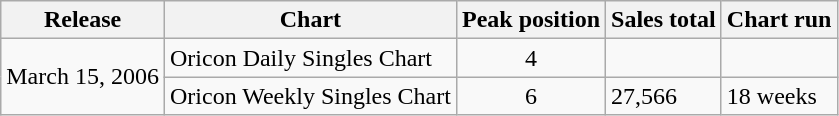<table class="wikitable">
<tr>
<th>Release</th>
<th>Chart</th>
<th>Peak position</th>
<th>Sales total</th>
<th>Chart run</th>
</tr>
<tr>
<td rowspan="2">March 15, 2006</td>
<td>Oricon Daily Singles Chart</td>
<td align="center">4</td>
<td></td>
<td></td>
</tr>
<tr>
<td>Oricon Weekly Singles Chart</td>
<td align="center">6</td>
<td>27,566</td>
<td>18 weeks</td>
</tr>
</table>
